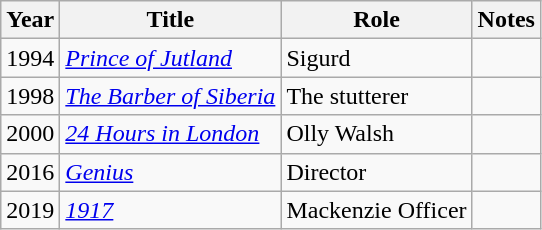<table class="wikitable">
<tr>
<th>Year</th>
<th>Title</th>
<th>Role</th>
<th>Notes</th>
</tr>
<tr>
<td>1994</td>
<td><em><a href='#'>Prince of Jutland</a></em></td>
<td>Sigurd</td>
<td></td>
</tr>
<tr>
<td>1998</td>
<td><em><a href='#'>The Barber of Siberia</a></em></td>
<td>The stutterer</td>
<td></td>
</tr>
<tr>
<td>2000</td>
<td><em><a href='#'>24 Hours in London</a></em></td>
<td>Olly Walsh</td>
<td></td>
</tr>
<tr>
<td>2016</td>
<td><em><a href='#'>Genius</a></em></td>
<td>Director</td>
<td></td>
</tr>
<tr>
<td>2019</td>
<td><em><a href='#'>1917</a></em></td>
<td>Mackenzie Officer</td>
<td></td>
</tr>
</table>
